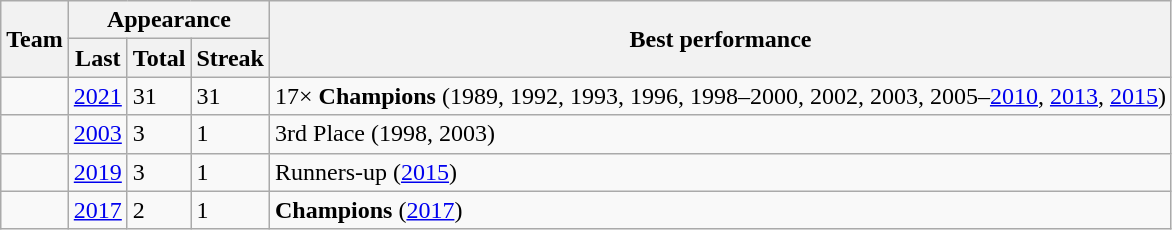<table class="wikitable">
<tr>
<th rowspan=2>Team</th>
<th colspan=3>Appearance</th>
<th rowspan=2>Best performance</th>
</tr>
<tr>
<th>Last</th>
<th>Total</th>
<th>Streak</th>
</tr>
<tr>
<td align=left></td>
<td><a href='#'>2021</a></td>
<td>31</td>
<td>31</td>
<td align=left>17× <strong>Champions</strong> (1989, 1992, 1993, 1996, 1998–2000, 2002, 2003, 2005–<a href='#'>2010</a>, <a href='#'>2013</a>, <a href='#'>2015</a>)</td>
</tr>
<tr>
<td align=left></td>
<td><a href='#'>2003</a></td>
<td>3</td>
<td>1</td>
<td align=left>3rd Place (1998, 2003)</td>
</tr>
<tr>
<td align=left></td>
<td><a href='#'>2019</a></td>
<td>3</td>
<td>1</td>
<td align=left>Runners-up (<a href='#'>2015</a>)</td>
</tr>
<tr>
<td align=left></td>
<td><a href='#'>2017</a></td>
<td>2</td>
<td>1</td>
<td align=left><strong>Champions</strong> (<a href='#'>2017</a>)</td>
</tr>
</table>
